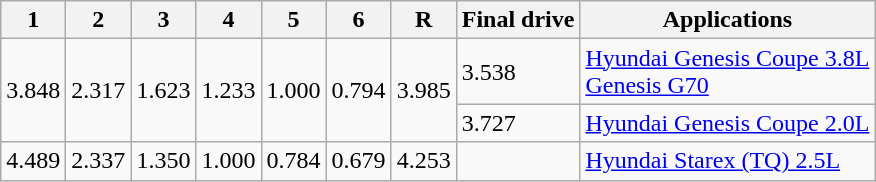<table class=wikitable>
<tr>
<th>1</th>
<th>2</th>
<th>3</th>
<th>4</th>
<th>5</th>
<th>6</th>
<th>R</th>
<th>Final drive</th>
<th>Applications</th>
</tr>
<tr>
<td rowspan=2>3.848</td>
<td rowspan=2>2.317</td>
<td rowspan=2>1.623</td>
<td rowspan=2>1.233</td>
<td rowspan=2>1.000</td>
<td rowspan=2>0.794</td>
<td rowspan=2>3.985</td>
<td>3.538</td>
<td><a href='#'>Hyundai Genesis Coupe 3.8L</a><br><a href='#'>Genesis G70</a></td>
</tr>
<tr>
<td>3.727</td>
<td><a href='#'>Hyundai Genesis Coupe 2.0L</a></td>
</tr>
<tr>
<td>4.489</td>
<td>2.337</td>
<td>1.350</td>
<td>1.000</td>
<td>0.784</td>
<td>0.679</td>
<td>4.253</td>
<td></td>
<td><a href='#'>Hyundai Starex (TQ) 2.5L</a></td>
</tr>
</table>
